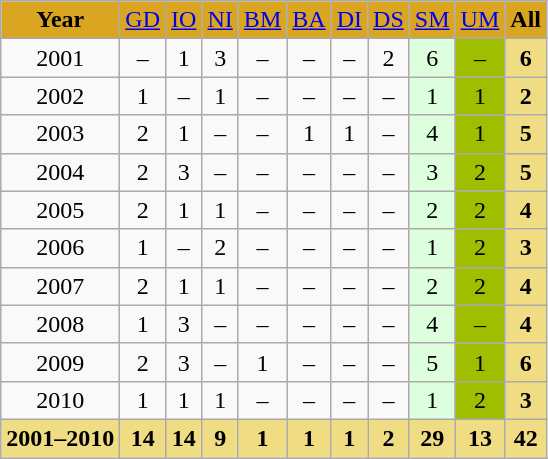<table class="sortable wikitable">
<tr align="center" bgcolor="#DAA520">
<td><strong>Year</strong></td>
<td><a href='#'>GD</a></td>
<td><a href='#'>IO</a></td>
<td><a href='#'>NI</a></td>
<td><a href='#'>BM</a></td>
<td><a href='#'>B</a><a href='#'>A</a></td>
<td><a href='#'>DI</a></td>
<td><a href='#'>DS</a></td>
<td><a href='#'>SM</a></td>
<td><a href='#'>UM</a></td>
<td><strong>All</strong></td>
</tr>
<tr align="center">
<td>2001</td>
<td>–</td>
<td>1</td>
<td>3</td>
<td>–</td>
<td>–</td>
<td>–</td>
<td>2</td>
<td bgcolor="#ddffdd">6</td>
<td bgcolor="amber">–</td>
<td bgcolor="#F0DC82"><strong>6</strong></td>
</tr>
<tr align="center">
<td>2002</td>
<td>1</td>
<td>–</td>
<td>1</td>
<td>–</td>
<td>–</td>
<td>–</td>
<td>–</td>
<td bgcolor="#ddffdd">1</td>
<td bgcolor="amber">1</td>
<td bgcolor="#F0DC82"><strong>2</strong></td>
</tr>
<tr align="center">
<td>2003</td>
<td>2</td>
<td>1</td>
<td>–</td>
<td>–</td>
<td>1</td>
<td>1</td>
<td>–</td>
<td bgcolor="#ddffdd">4</td>
<td bgcolor="amber">1</td>
<td bgcolor="#F0DC82"><strong>5</strong></td>
</tr>
<tr align="center">
<td>2004</td>
<td>2</td>
<td>3</td>
<td>–</td>
<td>–</td>
<td>–</td>
<td>–</td>
<td>–</td>
<td bgcolor="#ddffdd">3</td>
<td bgcolor="amber">2</td>
<td bgcolor="#F0DC82"><strong>5</strong></td>
</tr>
<tr align="center">
<td>2005</td>
<td>2</td>
<td>1</td>
<td>1</td>
<td>–</td>
<td>–</td>
<td>–</td>
<td>–</td>
<td bgcolor="#ddffdd">2</td>
<td bgcolor="amber">2</td>
<td bgcolor="#F0DC82"><strong>4</strong></td>
</tr>
<tr align="center">
<td>2006</td>
<td>1</td>
<td>–</td>
<td>2</td>
<td>–</td>
<td>–</td>
<td>–</td>
<td>–</td>
<td bgcolor="#ddffdd">1</td>
<td bgcolor="amber">2</td>
<td bgcolor="#F0DC82"><strong>3</strong></td>
</tr>
<tr align="center">
<td>2007</td>
<td>2</td>
<td>1</td>
<td>1</td>
<td>–</td>
<td>–</td>
<td>–</td>
<td>–</td>
<td bgcolor="#ddffdd">2</td>
<td bgcolor="amber">2</td>
<td bgcolor="#F0DC82"><strong>4</strong></td>
</tr>
<tr align="center">
<td>2008</td>
<td>1</td>
<td>3</td>
<td>–</td>
<td>–</td>
<td>–</td>
<td>–</td>
<td>–</td>
<td bgcolor="#ddffdd">4</td>
<td bgcolor="amber">–</td>
<td bgcolor="#F0DC82"><strong>4</strong></td>
</tr>
<tr align="center">
<td>2009</td>
<td>2</td>
<td>3</td>
<td>–</td>
<td>1</td>
<td>–</td>
<td>–</td>
<td>–</td>
<td bgcolor="#ddffdd">5</td>
<td bgcolor="amber">1</td>
<td bgcolor="#F0DC82"><strong>6</strong></td>
</tr>
<tr align="center">
<td>2010</td>
<td>1</td>
<td>1</td>
<td>1</td>
<td>–</td>
<td>–</td>
<td>–</td>
<td>–</td>
<td bgcolor="#ddffdd">1</td>
<td bgcolor="amber">2</td>
<td bgcolor="#F0DC82"><strong>3</strong></td>
</tr>
<tr align="center" bgcolor="#F0DC82">
<td><strong>2001–2010</strong></td>
<td><strong>14</strong></td>
<td><strong>14</strong></td>
<td><strong>9</strong></td>
<td><strong>1</strong></td>
<td><strong>1</strong></td>
<td><strong>1</strong></td>
<td><strong>2</strong></td>
<td><strong>29</strong></td>
<td><strong>13</strong></td>
<td><strong>42</strong></td>
</tr>
</table>
